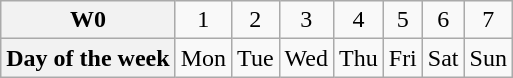<table class="wikitable">
<tr style="text-align:center;">
<th>W0</th>
<td>1</td>
<td>2</td>
<td>3</td>
<td>4</td>
<td>5</td>
<td>6</td>
<td>7</td>
</tr>
<tr>
<th>Day of the week</th>
<td>Mon</td>
<td>Tue</td>
<td>Wed</td>
<td>Thu</td>
<td>Fri</td>
<td>Sat</td>
<td>Sun</td>
</tr>
</table>
